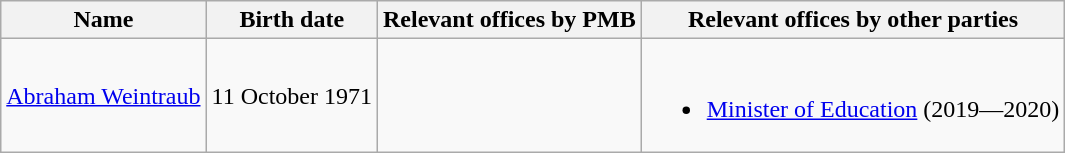<table class="wikitable">
<tr>
<th>Name</th>
<th>Birth date</th>
<th>Relevant offices by PMB</th>
<th>Relevant offices by other parties</th>
</tr>
<tr>
<td><a href='#'>Abraham Weintraub</a></td>
<td>11 October 1971</td>
<td></td>
<td><br><ul><li><a href='#'>Minister of Education</a> (2019—2020)</li></ul></td>
</tr>
</table>
